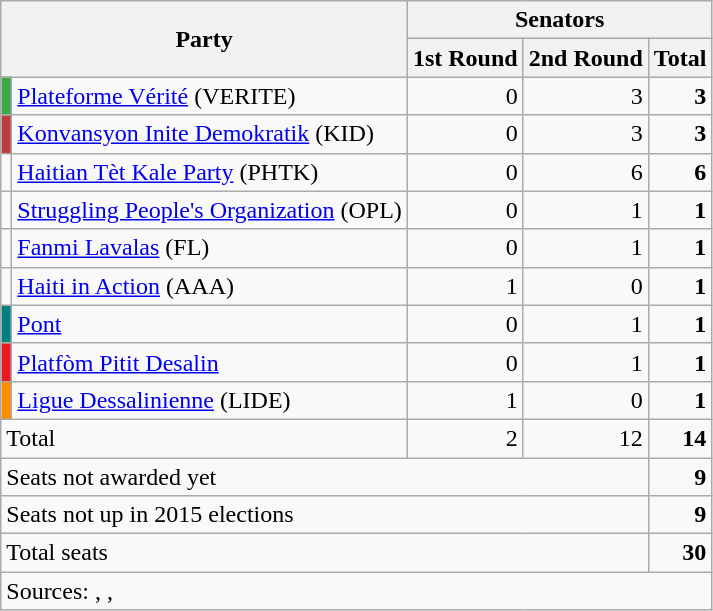<table class="wikitable">
<tr>
<th colspan="2" rowspan="2">Party</th>
<th colspan="3">Senators</th>
</tr>
<tr>
<th>1st Round</th>
<th>2nd Round</th>
<th>Total</th>
</tr>
<tr>
<td bgcolor=#3BA94A></td>
<td><a href='#'>Plateforme Vérité</a> (VERITE)</td>
<td align=right>0</td>
<td align=right>3</td>
<td align=right><strong>3</strong></td>
</tr>
<tr>
<td bgcolor=#BB3D3E></td>
<td><a href='#'>Konvansyon Inite Demokratik</a> (KID)</td>
<td align=right>0</td>
<td align=right>3</td>
<td align=right><strong>3</strong></td>
</tr>
<tr>
<td bgcolor=></td>
<td><a href='#'>Haitian Tèt Kale Party</a> (PHTK)</td>
<td align=right>0</td>
<td align=right>6</td>
<td align=right><strong>6</strong></td>
</tr>
<tr>
<td bgcolor=></td>
<td><a href='#'>Struggling People's Organization</a> (OPL)</td>
<td align=right>0</td>
<td align=right>1</td>
<td align=right><strong>1</strong></td>
</tr>
<tr>
<td bgcolor=></td>
<td><a href='#'>Fanmi Lavalas</a> (FL)</td>
<td align=right>0</td>
<td align=right>1</td>
<td align=right><strong>1</strong></td>
</tr>
<tr>
<td bgcolor=></td>
<td><a href='#'>Haiti in Action</a> (AAA)</td>
<td align=right>1</td>
<td align=right>0</td>
<td align=right><strong>1</strong></td>
</tr>
<tr>
<td bgcolor=#008080></td>
<td><a href='#'>Pont</a></td>
<td align=right>0</td>
<td align=right>1</td>
<td align=right><strong>1</strong></td>
</tr>
<tr>
<td bgcolor=#EB1A22></td>
<td><a href='#'>Platfòm Pitit Desalin</a></td>
<td align=right>0</td>
<td align=right>1</td>
<td align=right><strong>1</strong></td>
</tr>
<tr>
<td bgcolor=#FF8C00></td>
<td><a href='#'>Ligue Dessalinienne</a> (LIDE)</td>
<td align=right>1</td>
<td align=right>0</td>
<td align=right><strong>1</strong></td>
</tr>
<tr>
<td colspan=2>Total</td>
<td align=right>2</td>
<td align=right>12</td>
<td align=right><strong>14</strong></td>
</tr>
<tr>
<td colspan=4>Seats not awarded yet</td>
<td align=right><strong>9</strong></td>
</tr>
<tr>
<td colspan=4>Seats not up in 2015 elections</td>
<td align=right><strong>9</strong></td>
</tr>
<tr>
<td colspan=4>Total seats</td>
<td align=right><strong>30</strong></td>
</tr>
<tr>
<td colspan=8>Sources: , , </td>
</tr>
</table>
